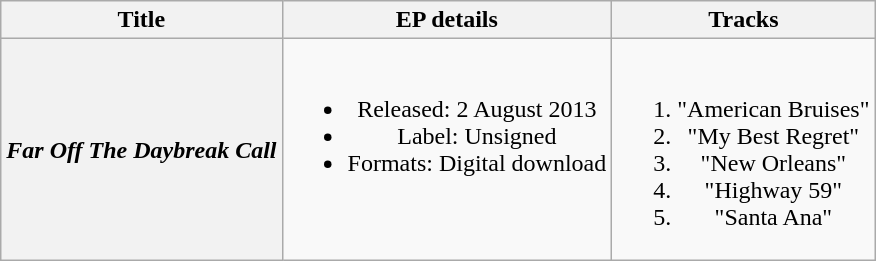<table class="wikitable plainrowheaders" style="text-align:center;">
<tr>
<th scope="col">Title</th>
<th scope="col">EP details</th>
<th scope="col">Tracks</th>
</tr>
<tr>
<th scope="row"><em>Far Off The Daybreak Call</em></th>
<td valign="top"><br><ul><li>Released: 2 August 2013</li><li>Label: Unsigned</li><li>Formats: Digital download</li></ul></td>
<td valign="top"><br><ol><li>"American Bruises"</li><li>"My Best Regret"</li><li>"New Orleans"</li><li>"Highway 59"</li><li>"Santa Ana"</li></ol></td>
</tr>
</table>
